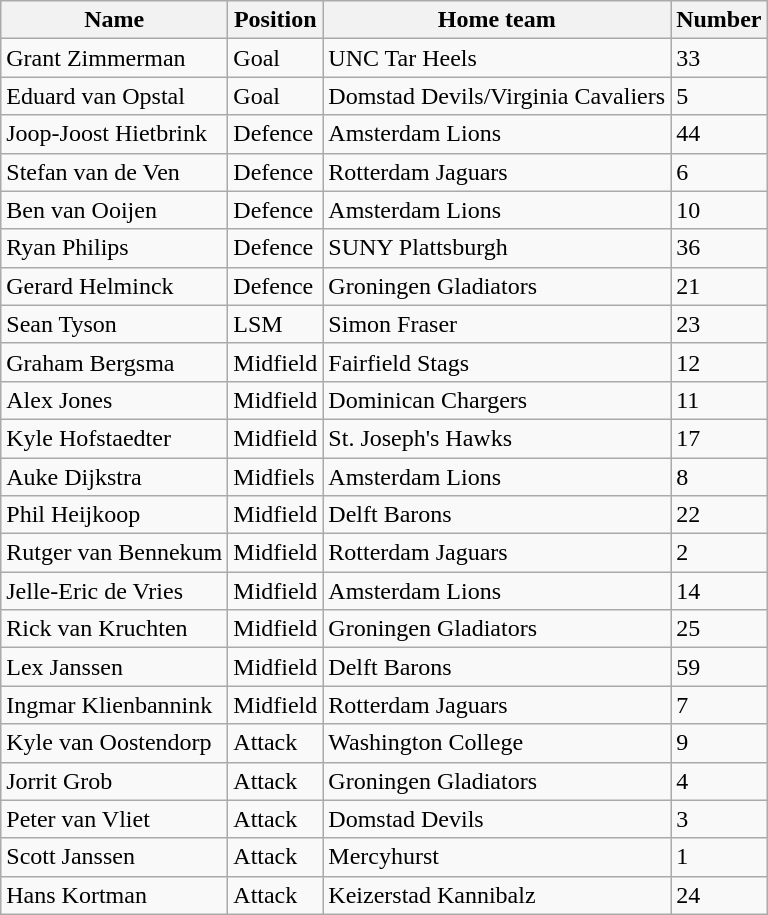<table class="wikitable">
<tr>
<th>Name</th>
<th>Position</th>
<th>Home team</th>
<th>Number</th>
</tr>
<tr>
<td>Grant Zimmerman</td>
<td>Goal</td>
<td>UNC Tar Heels</td>
<td>33</td>
</tr>
<tr>
<td>Eduard van Opstal</td>
<td>Goal</td>
<td>Domstad Devils/Virginia Cavaliers</td>
<td>5</td>
</tr>
<tr>
<td>Joop-Joost Hietbrink</td>
<td>Defence</td>
<td>Amsterdam Lions</td>
<td>44</td>
</tr>
<tr>
<td>Stefan van de Ven</td>
<td>Defence</td>
<td>Rotterdam Jaguars</td>
<td>6</td>
</tr>
<tr>
<td>Ben van Ooijen</td>
<td>Defence</td>
<td>Amsterdam Lions</td>
<td>10</td>
</tr>
<tr>
<td>Ryan Philips</td>
<td>Defence</td>
<td>SUNY Plattsburgh</td>
<td>36</td>
</tr>
<tr>
<td>Gerard Helminck</td>
<td>Defence</td>
<td>Groningen Gladiators</td>
<td>21</td>
</tr>
<tr>
<td>Sean Tyson</td>
<td>LSM</td>
<td>Simon Fraser</td>
<td>23</td>
</tr>
<tr>
<td>Graham Bergsma</td>
<td>Midfield</td>
<td>Fairfield Stags</td>
<td>12</td>
</tr>
<tr>
<td>Alex Jones</td>
<td>Midfield</td>
<td>Dominican Chargers</td>
<td>11</td>
</tr>
<tr>
<td>Kyle Hofstaedter</td>
<td>Midfield</td>
<td>St. Joseph's Hawks</td>
<td>17</td>
</tr>
<tr>
<td>Auke Dijkstra</td>
<td>Midfiels</td>
<td>Amsterdam Lions</td>
<td>8</td>
</tr>
<tr>
<td>Phil Heijkoop</td>
<td>Midfield</td>
<td>Delft Barons</td>
<td>22</td>
</tr>
<tr>
<td>Rutger van Bennekum</td>
<td>Midfield</td>
<td>Rotterdam Jaguars</td>
<td>2</td>
</tr>
<tr>
<td>Jelle-Eric de Vries</td>
<td>Midfield</td>
<td>Amsterdam Lions</td>
<td>14</td>
</tr>
<tr>
<td>Rick van Kruchten</td>
<td>Midfield</td>
<td>Groningen Gladiators</td>
<td>25</td>
</tr>
<tr>
<td>Lex Janssen</td>
<td>Midfield</td>
<td>Delft Barons</td>
<td>59</td>
</tr>
<tr>
<td>Ingmar Klienbannink</td>
<td>Midfield</td>
<td>Rotterdam Jaguars</td>
<td>7</td>
</tr>
<tr>
<td>Kyle van Oostendorp</td>
<td>Attack</td>
<td>Washington College</td>
<td>9</td>
</tr>
<tr>
<td>Jorrit Grob</td>
<td>Attack</td>
<td>Groningen Gladiators</td>
<td>4</td>
</tr>
<tr>
<td>Peter van Vliet</td>
<td>Attack</td>
<td>Domstad Devils</td>
<td>3</td>
</tr>
<tr>
<td>Scott Janssen</td>
<td>Attack</td>
<td>Mercyhurst</td>
<td>1</td>
</tr>
<tr>
<td>Hans Kortman</td>
<td>Attack</td>
<td>Keizerstad Kannibalz</td>
<td>24</td>
</tr>
</table>
